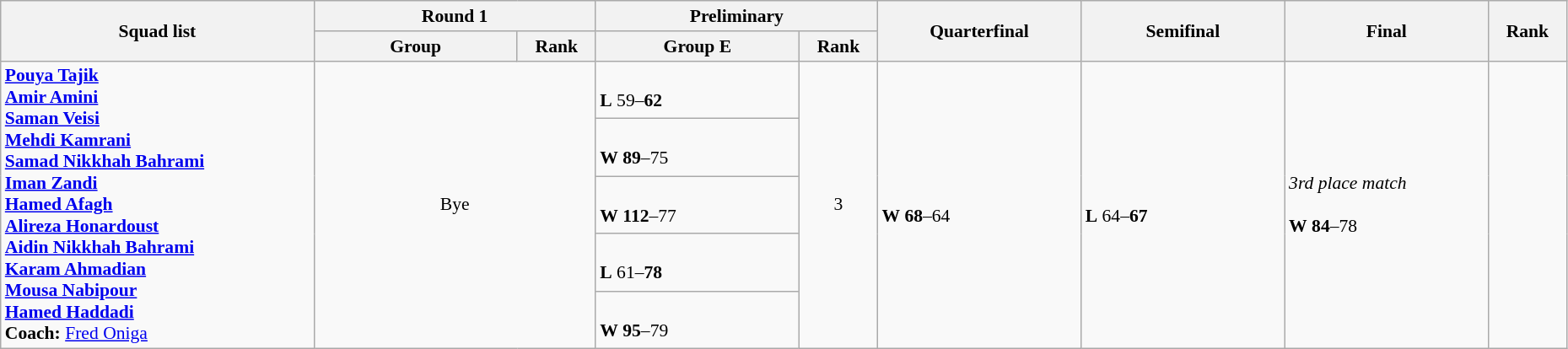<table class="wikitable" width="98%" style="text-align:left; font-size:90%">
<tr>
<th rowspan="2" width="20%">Squad list</th>
<th colspan="2">Round 1</th>
<th colspan="2">Preliminary</th>
<th rowspan="2" width="13%">Quarterfinal</th>
<th rowspan="2" width="13%">Semifinal</th>
<th rowspan="2" width="13%">Final</th>
<th rowspan="2" width="5%">Rank</th>
</tr>
<tr>
<th width="13%">Group</th>
<th width="5%">Rank</th>
<th width="13%">Group E</th>
<th width="5%">Rank</th>
</tr>
<tr>
<td rowspan="5"><strong><a href='#'>Pouya Tajik</a><br><a href='#'>Amir Amini</a><br><a href='#'>Saman Veisi</a><br><a href='#'>Mehdi Kamrani</a><br><a href='#'>Samad Nikkhah Bahrami</a><br><a href='#'>Iman Zandi</a><br><a href='#'>Hamed Afagh</a><br><a href='#'>Alireza Honardoust</a><br><a href='#'>Aidin Nikkhah Bahrami</a><br><a href='#'>Karam Ahmadian</a><br><a href='#'>Mousa Nabipour</a><br><a href='#'>Hamed Haddadi</a><br>Coach:</strong>  <a href='#'>Fred Oniga</a></td>
<td rowspan="5" align="center"  colspan="2">Bye</td>
<td><br><strong>L</strong> 59–<strong>62</strong></td>
<td rowspan="5" align=center>3 <strong></strong></td>
<td rowspan="5"><br><strong>W</strong> <strong>68</strong>–64</td>
<td rowspan="5"><br><strong>L</strong> 64–<strong>67</strong></td>
<td rowspan="5"><em>3rd place match</em><br><br><strong>W</strong> <strong>84</strong>–78</td>
<td rowspan="5" align="center"></td>
</tr>
<tr>
<td><br><strong>W</strong> <strong>89</strong>–75</td>
</tr>
<tr>
<td><br><strong>W</strong> <strong>112</strong>–77</td>
</tr>
<tr>
<td><br><strong>L</strong> 61–<strong>78</strong></td>
</tr>
<tr>
<td><br><strong>W</strong> <strong>95</strong>–79</td>
</tr>
</table>
